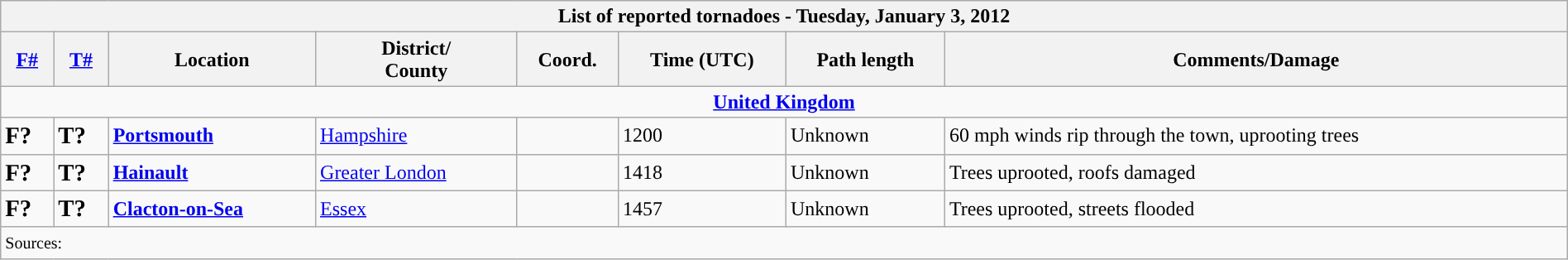<table class="wikitable collapsible" width="100%">
<tr>
<th colspan="8">List of reported tornadoes - Tuesday, January 3, 2012</th>
</tr>
<tr>
<th><a href='#'>F#</a></th>
<th><a href='#'>T#</a></th>
<th>Location</th>
<th>District/<br>County</th>
<th>Coord.</th>
<th>Time (UTC)</th>
<th>Path length</th>
<th>Comments/Damage</th>
</tr>
<tr>
<td colspan="8" align=center><strong><a href='#'>United Kingdom</a></strong></td>
</tr>
<tr>
<td><big><strong>F?</strong></big></td>
<td><big><strong>T?</strong></big></td>
<td><strong><a href='#'>Portsmouth</a></strong></td>
<td><a href='#'>Hampshire</a></td>
<td></td>
<td>1200</td>
<td>Unknown</td>
<td>60 mph winds rip through the town, uprooting trees</td>
</tr>
<tr>
<td><big><strong>F?</strong></big></td>
<td><big><strong>T?</strong></big></td>
<td><strong><a href='#'>Hainault</a></strong></td>
<td><a href='#'>Greater London</a></td>
<td></td>
<td>1418</td>
<td>Unknown</td>
<td>Trees uprooted, roofs damaged</td>
</tr>
<tr>
<td><big><strong>F?</strong></big></td>
<td><big><strong>T?</strong></big></td>
<td><strong><a href='#'>Clacton-on-Sea</a></strong></td>
<td><a href='#'>Essex</a></td>
<td></td>
<td>1457</td>
<td>Unknown</td>
<td>Trees uprooted, streets flooded</td>
</tr>
<tr>
<td colspan="8"><small>Sources:  </small></td>
</tr>
</table>
